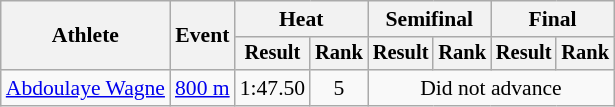<table class=wikitable style="font-size:90%">
<tr>
<th rowspan="2">Athlete</th>
<th rowspan="2">Event</th>
<th colspan="2">Heat</th>
<th colspan="2">Semifinal</th>
<th colspan="2">Final</th>
</tr>
<tr style="font-size:95%">
<th>Result</th>
<th>Rank</th>
<th>Result</th>
<th>Rank</th>
<th>Result</th>
<th>Rank</th>
</tr>
<tr align=center>
<td align=left><a href='#'>Abdoulaye Wagne</a></td>
<td align=left><a href='#'>800 m</a></td>
<td>1:47.50</td>
<td>5</td>
<td colspan=4>Did not advance</td>
</tr>
</table>
